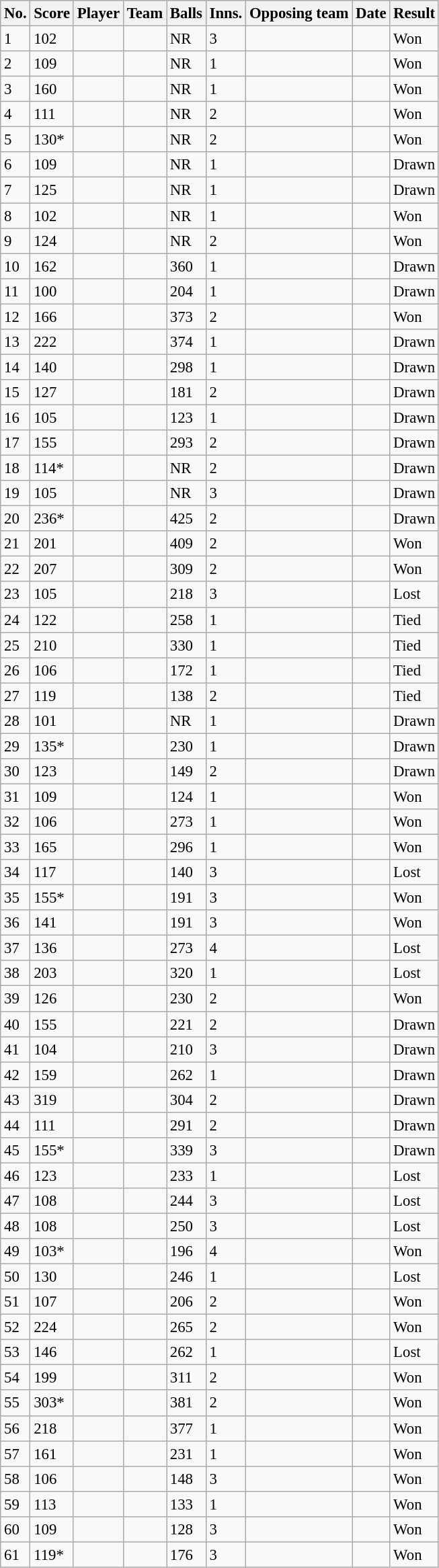<table class="wikitable sortable" style="font-size:95%">
<tr>
<th>No.</th>
<th>Score</th>
<th>Player</th>
<th>Team</th>
<th>Balls</th>
<th>Inns.</th>
<th>Opposing team</th>
<th>Date</th>
<th>Result</th>
</tr>
<tr>
<td>1</td>
<td> 102</td>
<td></td>
<td></td>
<td> NR</td>
<td>3</td>
<td></td>
<td></td>
<td>Won</td>
</tr>
<tr>
<td>2</td>
<td> 109</td>
<td></td>
<td></td>
<td> NR</td>
<td>1</td>
<td></td>
<td></td>
<td>Won</td>
</tr>
<tr>
<td>3</td>
<td> 160</td>
<td></td>
<td></td>
<td> NR</td>
<td>1</td>
<td></td>
<td></td>
<td>Won</td>
</tr>
<tr>
<td>4</td>
<td> 111</td>
<td></td>
<td></td>
<td> NR</td>
<td>2</td>
<td></td>
<td></td>
<td>Won</td>
</tr>
<tr>
<td>5</td>
<td> 130*</td>
<td></td>
<td></td>
<td> NR</td>
<td>2</td>
<td></td>
<td></td>
<td>Won</td>
</tr>
<tr>
<td>6</td>
<td> 109</td>
<td></td>
<td></td>
<td> NR</td>
<td>1</td>
<td></td>
<td></td>
<td>Drawn</td>
</tr>
<tr>
<td>7</td>
<td> 125</td>
<td></td>
<td></td>
<td> NR</td>
<td>1</td>
<td></td>
<td></td>
<td>Drawn</td>
</tr>
<tr>
<td>8</td>
<td> 102</td>
<td></td>
<td></td>
<td> NR</td>
<td>1</td>
<td></td>
<td></td>
<td>Won</td>
</tr>
<tr>
<td>9</td>
<td> 124</td>
<td> </td>
<td></td>
<td> NR</td>
<td>2</td>
<td></td>
<td></td>
<td>Won</td>
</tr>
<tr>
<td>10</td>
<td> 162</td>
<td> </td>
<td></td>
<td> 360</td>
<td>1</td>
<td></td>
<td></td>
<td>Drawn</td>
</tr>
<tr>
<td>11</td>
<td> 100</td>
<td></td>
<td></td>
<td> 204</td>
<td>1</td>
<td></td>
<td></td>
<td>Drawn</td>
</tr>
<tr>
<td>12</td>
<td> 166</td>
<td> </td>
<td></td>
<td> 373</td>
<td>2</td>
<td></td>
<td></td>
<td>Won</td>
</tr>
<tr>
<td>13</td>
<td> 222</td>
<td> </td>
<td></td>
<td> 374</td>
<td>1</td>
<td></td>
<td></td>
<td>Drawn</td>
</tr>
<tr>
<td>14</td>
<td> 140</td>
<td></td>
<td></td>
<td> 298</td>
<td>1</td>
<td></td>
<td></td>
<td>Drawn</td>
</tr>
<tr>
<td>15</td>
<td> 127</td>
<td></td>
<td></td>
<td> 181</td>
<td>2</td>
<td></td>
<td></td>
<td>Drawn</td>
</tr>
<tr>
<td>16</td>
<td> 105</td>
<td> </td>
<td></td>
<td> 123</td>
<td>1</td>
<td></td>
<td></td>
<td>Drawn</td>
</tr>
<tr>
<td>17</td>
<td> 155</td>
<td> </td>
<td></td>
<td> 293</td>
<td>2</td>
<td></td>
<td></td>
<td>Drawn</td>
</tr>
<tr>
<td>18</td>
<td> 114*</td>
<td></td>
<td></td>
<td> NR</td>
<td>2</td>
<td></td>
<td></td>
<td>Drawn</td>
</tr>
<tr>
<td>19</td>
<td> 105</td>
<td> </td>
<td></td>
<td> NR</td>
<td>3</td>
<td></td>
<td></td>
<td>Drawn</td>
</tr>
<tr>
<td>20</td>
<td> 236*</td>
<td> </td>
<td></td>
<td> 425</td>
<td>2</td>
<td></td>
<td></td>
<td>Drawn</td>
</tr>
<tr>
<td>21</td>
<td> 201</td>
<td></td>
<td></td>
<td> 409</td>
<td>2</td>
<td></td>
<td></td>
<td>Won</td>
</tr>
<tr>
<td>22</td>
<td> 207</td>
<td></td>
<td></td>
<td> 309</td>
<td>2</td>
<td></td>
<td></td>
<td>Won</td>
</tr>
<tr>
<td>23</td>
<td> 105</td>
<td></td>
<td></td>
<td> 218</td>
<td>3</td>
<td></td>
<td></td>
<td>Lost</td>
</tr>
<tr>
<td>24</td>
<td> 122</td>
<td></td>
<td></td>
<td> 258</td>
<td>1</td>
<td></td>
<td></td>
<td>Tied</td>
</tr>
<tr>
<td>25</td>
<td> 210</td>
<td></td>
<td></td>
<td> 330</td>
<td>1</td>
<td></td>
<td></td>
<td>Tied</td>
</tr>
<tr>
<td>26</td>
<td> 106</td>
<td> </td>
<td></td>
<td> 172</td>
<td>1</td>
<td></td>
<td></td>
<td>Tied</td>
</tr>
<tr>
<td>27</td>
<td> 119</td>
<td> </td>
<td></td>
<td> 138</td>
<td>2</td>
<td></td>
<td></td>
<td>Tied</td>
</tr>
<tr>
<td>28</td>
<td> 101</td>
<td></td>
<td></td>
<td> NR</td>
<td>1</td>
<td></td>
<td></td>
<td>Drawn</td>
</tr>
<tr>
<td>29</td>
<td> 135*</td>
<td></td>
<td></td>
<td> 230</td>
<td>1</td>
<td></td>
<td></td>
<td>Drawn</td>
</tr>
<tr>
<td>30</td>
<td> 123</td>
<td></td>
<td></td>
<td> 149</td>
<td>2</td>
<td></td>
<td></td>
<td>Drawn</td>
</tr>
<tr>
<td>31</td>
<td> 109</td>
<td> </td>
<td></td>
<td> 124</td>
<td>1</td>
<td></td>
<td></td>
<td>Won</td>
</tr>
<tr>
<td>32</td>
<td> 106</td>
<td></td>
<td></td>
<td> 273</td>
<td>1</td>
<td></td>
<td></td>
<td>Won</td>
</tr>
<tr>
<td>33</td>
<td> 165</td>
<td> </td>
<td></td>
<td> 296</td>
<td>1</td>
<td></td>
<td></td>
<td>Won</td>
</tr>
<tr>
<td>34</td>
<td> 117</td>
<td></td>
<td></td>
<td> 140</td>
<td>3</td>
<td></td>
<td></td>
<td>Lost</td>
</tr>
<tr>
<td>35</td>
<td> 155*</td>
<td> </td>
<td></td>
<td> 191</td>
<td>3</td>
<td></td>
<td></td>
<td>Won</td>
</tr>
<tr>
<td>36</td>
<td> 141</td>
<td></td>
<td></td>
<td> 191</td>
<td>3</td>
<td></td>
<td></td>
<td>Won</td>
</tr>
<tr>
<td>37</td>
<td> 136</td>
<td> </td>
<td></td>
<td> 273</td>
<td>4</td>
<td></td>
<td></td>
<td>Lost</td>
</tr>
<tr>
<td>38</td>
<td> 203</td>
<td></td>
<td></td>
<td> 320</td>
<td>1</td>
<td></td>
<td></td>
<td>Lost</td>
</tr>
<tr>
<td>39</td>
<td> 126</td>
<td> </td>
<td></td>
<td> 230</td>
<td>2</td>
<td></td>
<td></td>
<td>Won</td>
</tr>
<tr>
<td>40</td>
<td> 155</td>
<td> </td>
<td></td>
<td> 221</td>
<td>2</td>
<td></td>
<td></td>
<td>Drawn</td>
</tr>
<tr>
<td>41</td>
<td> 104</td>
<td></td>
<td></td>
<td> 210</td>
<td>3</td>
<td></td>
<td></td>
<td>Drawn</td>
</tr>
<tr>
<td>42</td>
<td> 159</td>
<td></td>
<td></td>
<td> 262</td>
<td>1</td>
<td></td>
<td></td>
<td>Drawn</td>
</tr>
<tr>
<td>43</td>
<td> 319</td>
<td> </td>
<td></td>
<td> 304</td>
<td>2</td>
<td></td>
<td></td>
<td>Drawn</td>
</tr>
<tr>
<td>44</td>
<td> 111</td>
<td></td>
<td></td>
<td> 291</td>
<td>2</td>
<td></td>
<td></td>
<td>Drawn</td>
</tr>
<tr>
<td>45</td>
<td> 155*</td>
<td></td>
<td></td>
<td> 339</td>
<td>3</td>
<td></td>
<td></td>
<td>Drawn</td>
</tr>
<tr>
<td>46</td>
<td> 123</td>
<td> </td>
<td></td>
<td> 233</td>
<td>1</td>
<td></td>
<td></td>
<td>Lost</td>
</tr>
<tr>
<td>47</td>
<td> 108</td>
<td> </td>
<td></td>
<td> 244</td>
<td>3</td>
<td></td>
<td></td>
<td>Lost</td>
</tr>
<tr>
<td>48</td>
<td> 108</td>
<td></td>
<td></td>
<td> 250</td>
<td>3</td>
<td></td>
<td></td>
<td>Lost</td>
</tr>
<tr>
<td>49</td>
<td> 103*</td>
<td> </td>
<td></td>
<td> 196</td>
<td>4</td>
<td></td>
<td></td>
<td>Won</td>
</tr>
<tr>
<td>50</td>
<td> 130</td>
<td></td>
<td></td>
<td> 246</td>
<td>1</td>
<td></td>
<td></td>
<td>Lost</td>
</tr>
<tr>
<td>51</td>
<td> 107</td>
<td></td>
<td></td>
<td> 206</td>
<td>2</td>
<td></td>
<td></td>
<td>Won</td>
</tr>
<tr>
<td>52</td>
<td> 224</td>
<td></td>
<td></td>
<td> 265</td>
<td>2</td>
<td></td>
<td></td>
<td>Won</td>
</tr>
<tr>
<td>53</td>
<td> 146</td>
<td></td>
<td></td>
<td> 262</td>
<td>1</td>
<td></td>
<td></td>
<td>Lost</td>
</tr>
<tr>
<td>54</td>
<td> 199</td>
<td></td>
<td></td>
<td> 311</td>
<td>2</td>
<td></td>
<td></td>
<td>Won</td>
</tr>
<tr>
<td>55</td>
<td> 303*</td>
<td></td>
<td></td>
<td> 381</td>
<td>2</td>
<td></td>
<td></td>
<td>Won</td>
</tr>
<tr>
<td>56</td>
<td> 218</td>
<td></td>
<td></td>
<td> 377</td>
<td>1</td>
<td></td>
<td></td>
<td>Won</td>
</tr>
<tr>
<td>57</td>
<td> 161</td>
<td></td>
<td></td>
<td> 231</td>
<td>1</td>
<td></td>
<td></td>
<td>Won</td>
</tr>
<tr>
<td>58</td>
<td> 106</td>
<td> </td>
<td></td>
<td> 148</td>
<td>3</td>
<td></td>
<td></td>
<td>Won</td>
</tr>
<tr>
<td>59</td>
<td> 113</td>
<td> </td>
<td></td>
<td> 133</td>
<td>1</td>
<td></td>
<td></td>
<td>Won</td>
</tr>
<tr>
<td>60</td>
<td> 109</td>
<td></td>
<td></td>
<td> 128</td>
<td>3</td>
<td></td>
<td></td>
<td>Won</td>
</tr>
<tr>
<td>61</td>
<td> 119*</td>
<td></td>
<td></td>
<td> 176</td>
<td>3</td>
<td></td>
<td></td>
<td>Won</td>
</tr>
</table>
